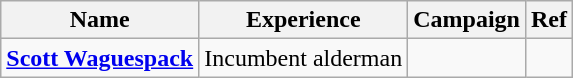<table class="wikitable" style="text-align:center">
<tr>
<th>Name</th>
<th>Experience</th>
<th>Campaign</th>
<th>Ref</th>
</tr>
<tr>
<td><strong><a href='#'>Scott Waguespack</a></strong></td>
<td>Incumbent alderman</td>
<td></td>
<td></td>
</tr>
</table>
